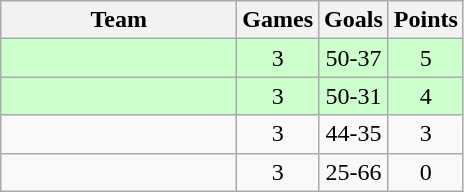<table class="wikitable" style="text-align:center;">
<tr>
<th width=150px>Team</th>
<th>Games</th>
<th>Goals</th>
<th>Points</th>
</tr>
<tr bgcolor="#ccffcc">
<td align="left"></td>
<td>3</td>
<td>50-37</td>
<td>5</td>
</tr>
<tr bgcolor="#ccffcc">
<td align="left"></td>
<td>3</td>
<td>50-31</td>
<td>4</td>
</tr>
<tr>
<td align="left"></td>
<td>3</td>
<td>44-35</td>
<td>3</td>
</tr>
<tr>
<td align="left"></td>
<td>3</td>
<td>25-66</td>
<td>0</td>
</tr>
</table>
